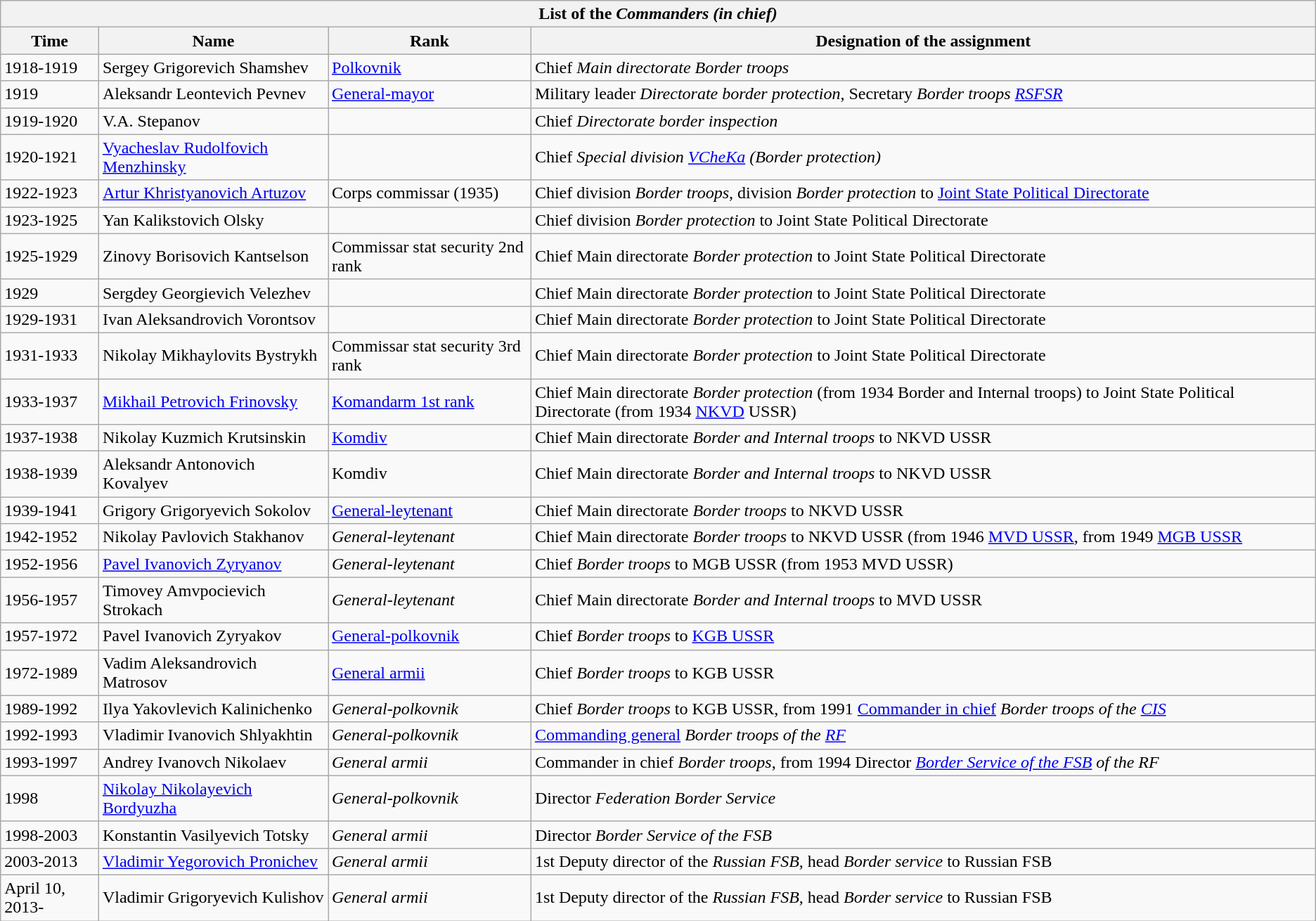<table class=wikitable>
<tr>
<th colspan="4">List of the <em>Commanders (in chief)</em></th>
</tr>
<tr bgcolor="#CCCCCC" align="center">
<th>Time</th>
<th>Name</th>
<th>Rank</th>
<th>Designation of the assignment</th>
</tr>
<tr 1>
<td>1918-1919</td>
<td>Sergey Grigorevich Shamshev</td>
<td><a href='#'>Polkovnik</a></td>
<td>Chief <em>Main directorate Border troops</em></td>
</tr>
<tr 2>
<td>1919</td>
<td>Aleksandr Leontevich Pevnev</td>
<td><a href='#'>General-mayor</a></td>
<td>Military leader <em>Directorate border protection</em>, Secretary <em>Border troops <a href='#'>RSFSR</a></em></td>
</tr>
<tr 3>
<td>1919-1920</td>
<td>V.A. Stepanov</td>
<td></td>
<td>Chief <em>Directorate border inspection</em></td>
</tr>
<tr 4>
<td>1920-1921</td>
<td><a href='#'>Vyacheslav Rudolfovich Menzhinsky</a></td>
<td></td>
<td>Chief <em>Special division <a href='#'>VCheKa</a> (Border protection)</em></td>
</tr>
<tr 5>
<td>1922-1923</td>
<td><a href='#'>Artur Khristyanovich Artuzov</a></td>
<td>Corps commissar (1935)</td>
<td>Chief division <em>Border troops</em>, division <em>Border protection</em> to <a href='#'>Joint State Political Directorate</a></td>
</tr>
<tr 6>
<td>1923-1925</td>
<td>Yan Kalikstovich Olsky</td>
<td></td>
<td>Chief division <em>Border protection</em> to Joint State Political Directorate</td>
</tr>
<tr 7>
<td>1925-1929</td>
<td>Zinovy Borisovich Kantselson</td>
<td>Commissar stat security 2nd rank</td>
<td>Chief Main directorate <em>Border protection</em> to Joint State Political Directorate</td>
</tr>
<tr 8>
<td>1929</td>
<td>Sergdey Georgievich Velezhev</td>
<td></td>
<td>Chief Main directorate <em>Border protection</em> to Joint State Political Directorate</td>
</tr>
<tr 9>
<td>1929-1931</td>
<td>Ivan Aleksandrovich Vorontsov</td>
<td></td>
<td>Chief Main directorate <em>Border protection</em> to Joint State Political Directorate</td>
</tr>
<tr 10>
<td>1931-1933</td>
<td>Nikolay Mikhaylovits Bystrykh</td>
<td>Commissar stat security 3rd rank</td>
<td>Chief Main directorate <em>Border protection</em> to Joint State Political Directorate</td>
</tr>
<tr 11>
<td>1933-1937</td>
<td><a href='#'>Mikhail Petrovich Frinovsky</a></td>
<td><a href='#'>Komandarm 1st rank</a></td>
<td>Chief Main directorate <em>Border protection</em> (from 1934 Border and Internal troops) to Joint State Political Directorate (from 1934 <a href='#'>NKVD</a> USSR)</td>
</tr>
<tr 12>
<td>1937-1938</td>
<td>Nikolay Kuzmich Krutsinskin</td>
<td><a href='#'>Komdiv</a></td>
<td>Chief Main directorate <em>Border and Internal troops</em> to NKVD USSR</td>
</tr>
<tr 13>
<td>1938-1939</td>
<td>Aleksandr Antonovich Kovalyev</td>
<td>Komdiv</td>
<td>Chief Main directorate <em>Border and Internal troops</em> to NKVD USSR</td>
</tr>
<tr 14>
<td>1939-1941</td>
<td>Grigory Grigoryevich Sokolov</td>
<td><a href='#'>General-leytenant</a></td>
<td>Chief Main directorate <em>Border troops</em> to NKVD USSR</td>
</tr>
<tr 15>
<td>1942-1952</td>
<td>Nikolay Pavlovich Stakhanov</td>
<td><em>General-leytenant</em></td>
<td>Chief Main directorate <em>Border troops</em> to NKVD USSR (from 1946 <a href='#'>MVD USSR</a>, from 1949 <a href='#'>MGB USSR</a></td>
</tr>
<tr 16>
<td>1952-1956</td>
<td><a href='#'>Pavel Ivanovich Zyryanov</a></td>
<td><em>General-leytenant</em></td>
<td>Chief <em>Border troops</em> to MGB USSR (from 1953 MVD USSR)</td>
</tr>
<tr 17>
<td>1956-1957</td>
<td>Timovey Amvpocievich Strokach</td>
<td><em>General-leytenant</em></td>
<td>Chief Main directorate <em>Border and Internal troops</em> to MVD USSR</td>
</tr>
<tr 18>
<td>1957-1972</td>
<td>Pavel Ivanovich Zyryakov</td>
<td><a href='#'>General-polkovnik</a></td>
<td>Chief <em>Border troops</em> to <a href='#'>KGB USSR</a></td>
</tr>
<tr 19>
<td>1972-1989</td>
<td>Vadim Aleksandrovich Matrosov</td>
<td><a href='#'>General armii</a></td>
<td>Chief <em>Border troops</em> to KGB USSR</td>
</tr>
<tr 20>
<td>1989-1992</td>
<td>Ilya Yakovlevich Kalinichenko</td>
<td><em>General-polkovnik</em></td>
<td>Chief <em>Border troops</em> to KGB USSR, from 1991 <a href='#'>Commander in chief</a> <em>Border troops of the <a href='#'>CIS</a></em></td>
</tr>
<tr 21>
<td>1992-1993</td>
<td>Vladimir Ivanovich Shlyakhtin</td>
<td><em>General-polkovnik</em></td>
<td><a href='#'>Commanding general</a> <em>Border troops of the <a href='#'>RF</a></em></td>
</tr>
<tr 22>
<td>1993-1997</td>
<td>Andrey Ivanovch Nikolaev</td>
<td><em>General armii</em></td>
<td>Commander in chief <em>Border troops</em>, from 1994 Director <a href='#'><em>Border Service of the FSB</em></a> <em>of the RF</em></td>
</tr>
<tr 23>
<td>1998</td>
<td><a href='#'>Nikolay Nikolayevich Bordyuzha</a></td>
<td><em>General-polkovnik</em></td>
<td>Director <em>Federation Border Service</em></td>
</tr>
<tr 24>
<td>1998-2003</td>
<td>Konstantin Vasilyevich Totsky</td>
<td><em>General armii</em></td>
<td>Director <em>Border Service of the FSB</em></td>
</tr>
<tr 25>
<td>2003-2013</td>
<td><a href='#'>Vladimir Yegorovich Pronichev</a></td>
<td><em>General armii</em></td>
<td>1st Deputy director of the <em>Russian FSB</em>, head <em>Border service</em> to Russian FSB</td>
</tr>
<tr 26>
<td>April 10, 2013-</td>
<td>Vladimir Grigoryevich Kulishov</td>
<td><em>General armii</em></td>
<td>1st Deputy director of the <em>Russian FSB</em>, head <em>Border service</em> to Russian FSB</td>
</tr>
</table>
